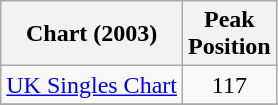<table class="wikitable">
<tr>
<th align="left">Chart (2003)</th>
<th align="left">Peak<br>Position</th>
</tr>
<tr>
<td align="left"><a href='#'>UK Singles Chart</a></td>
<td align="center">117</td>
</tr>
<tr>
</tr>
</table>
